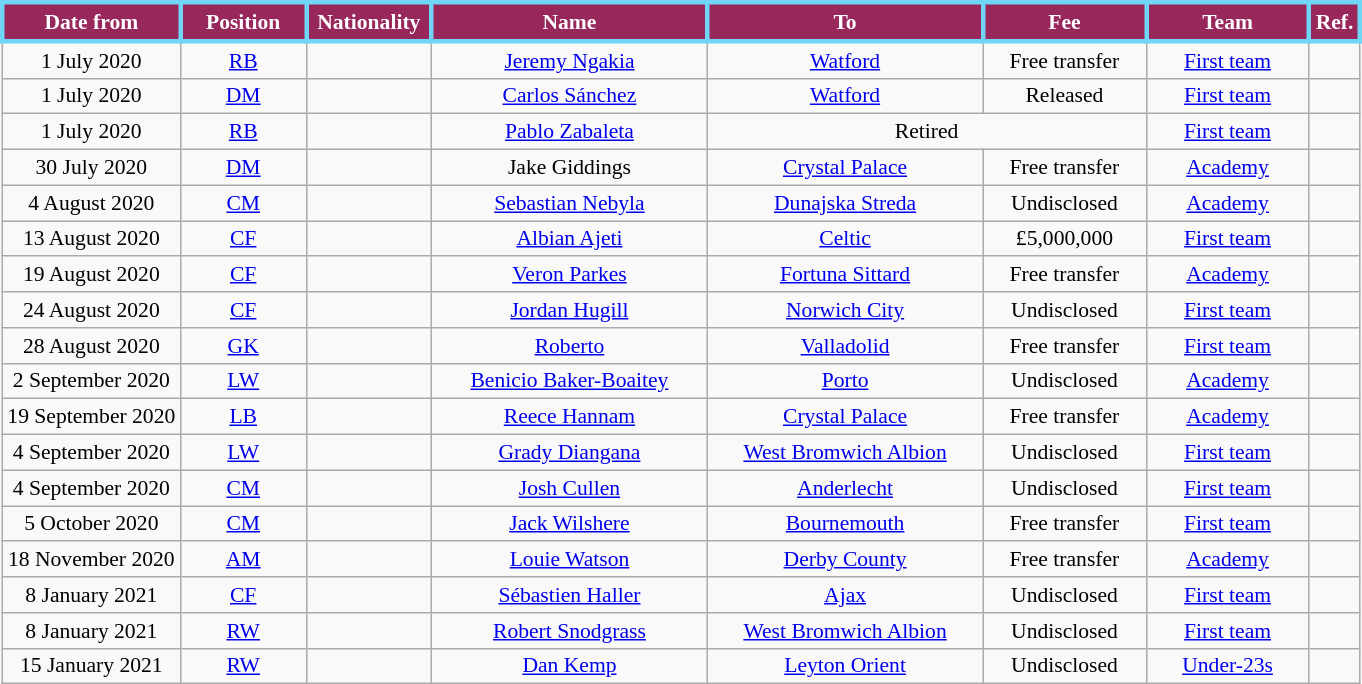<table class="wikitable"  style="text-align:center; font-size:90%; ">
<tr>
<th style="background:#98285c;;color:white;border:3px solid #6fd6f5; width:110px;">Date from</th>
<th style="background:#98285c;;color:white;border:3px solid #6fd6f5; width:75px;">Position</th>
<th style="background:#98285c;;color:white;border:3px solid #6fd6f5; width:75px;">Nationality</th>
<th style="background:#98285c;;color:white;border:3px solid #6fd6f5; width:175px;">Name</th>
<th style="background:#98285c;;color:white;border:3px solid #6fd6f5; width:175px;">To</th>
<th style="background:#98285c;;color:white;border:3px solid #6fd6f5; width:100px;">Fee</th>
<th style="background:#98285c;;color:white;border:3px solid #6fd6f5; width:100px;">Team</th>
<th style="background:#98285c;;color:white;border:3px solid #6fd6f5; width:25px;">Ref.</th>
</tr>
<tr>
<td>1 July 2020</td>
<td><a href='#'>RB</a></td>
<td></td>
<td><a href='#'>Jeremy Ngakia</a></td>
<td> <a href='#'>Watford</a></td>
<td>Free transfer</td>
<td><a href='#'>First team</a></td>
<td></td>
</tr>
<tr>
<td>1 July 2020</td>
<td><a href='#'>DM</a></td>
<td></td>
<td><a href='#'>Carlos Sánchez</a></td>
<td> <a href='#'>Watford</a></td>
<td>Released</td>
<td><a href='#'>First team</a></td>
<td></td>
</tr>
<tr>
<td>1 July 2020</td>
<td><a href='#'>RB</a></td>
<td></td>
<td><a href='#'>Pablo Zabaleta</a></td>
<td colspan=2>Retired</td>
<td><a href='#'>First team</a></td>
<td></td>
</tr>
<tr>
<td>30 July 2020</td>
<td><a href='#'>DM</a></td>
<td></td>
<td>Jake Giddings</td>
<td> <a href='#'>Crystal Palace</a></td>
<td>Free transfer</td>
<td><a href='#'>Academy</a></td>
<td></td>
</tr>
<tr>
<td>4 August 2020</td>
<td><a href='#'>CM</a></td>
<td></td>
<td><a href='#'>Sebastian Nebyla</a></td>
<td> <a href='#'>Dunajska Streda</a></td>
<td>Undisclosed</td>
<td><a href='#'>Academy</a></td>
<td></td>
</tr>
<tr>
<td>13 August 2020</td>
<td><a href='#'>CF</a></td>
<td></td>
<td><a href='#'>Albian Ajeti</a></td>
<td> <a href='#'>Celtic</a></td>
<td>£5,000,000</td>
<td><a href='#'>First team</a></td>
<td></td>
</tr>
<tr>
<td>19 August 2020</td>
<td><a href='#'>CF</a></td>
<td></td>
<td><a href='#'>Veron Parkes</a></td>
<td> <a href='#'>Fortuna Sittard</a></td>
<td>Free transfer</td>
<td><a href='#'>Academy</a></td>
<td></td>
</tr>
<tr>
<td>24 August 2020</td>
<td><a href='#'>CF</a></td>
<td></td>
<td><a href='#'>Jordan Hugill</a></td>
<td> <a href='#'>Norwich City</a></td>
<td>Undisclosed</td>
<td><a href='#'>First team</a></td>
<td></td>
</tr>
<tr>
<td>28 August 2020</td>
<td><a href='#'>GK</a></td>
<td></td>
<td><a href='#'>Roberto</a></td>
<td> <a href='#'>Valladolid</a></td>
<td>Free transfer</td>
<td><a href='#'>First team</a></td>
<td></td>
</tr>
<tr>
<td>2 September 2020</td>
<td><a href='#'>LW</a></td>
<td></td>
<td><a href='#'>Benicio Baker-Boaitey</a></td>
<td> <a href='#'>Porto</a></td>
<td>Undisclosed</td>
<td><a href='#'>Academy</a></td>
<td></td>
</tr>
<tr>
<td>19 September 2020</td>
<td><a href='#'>LB</a></td>
<td></td>
<td><a href='#'>Reece Hannam</a></td>
<td> <a href='#'>Crystal Palace</a></td>
<td>Free transfer</td>
<td><a href='#'>Academy</a></td>
<td></td>
</tr>
<tr>
<td>4 September 2020</td>
<td><a href='#'>LW</a></td>
<td></td>
<td><a href='#'>Grady Diangana</a></td>
<td> <a href='#'>West Bromwich Albion</a></td>
<td>Undisclosed</td>
<td><a href='#'>First team</a></td>
<td></td>
</tr>
<tr>
<td>4 September 2020</td>
<td><a href='#'>CM</a></td>
<td></td>
<td><a href='#'>Josh Cullen</a></td>
<td> <a href='#'>Anderlecht</a></td>
<td>Undisclosed</td>
<td><a href='#'>First team</a></td>
<td></td>
</tr>
<tr>
<td>5 October 2020</td>
<td><a href='#'>CM</a></td>
<td></td>
<td><a href='#'>Jack Wilshere</a></td>
<td> <a href='#'>Bournemouth</a></td>
<td>Free transfer</td>
<td><a href='#'>First team</a></td>
<td></td>
</tr>
<tr>
<td>18 November 2020</td>
<td><a href='#'>AM</a></td>
<td></td>
<td><a href='#'>Louie Watson</a></td>
<td> <a href='#'>Derby County</a></td>
<td>Free transfer</td>
<td><a href='#'>Academy</a></td>
<td></td>
</tr>
<tr>
<td>8 January 2021</td>
<td><a href='#'>CF</a></td>
<td></td>
<td><a href='#'>Sébastien Haller</a></td>
<td> <a href='#'>Ajax</a></td>
<td>Undisclosed</td>
<td><a href='#'>First team</a></td>
<td></td>
</tr>
<tr>
<td>8 January 2021</td>
<td><a href='#'>RW</a></td>
<td></td>
<td><a href='#'>Robert Snodgrass</a></td>
<td> <a href='#'>West Bromwich Albion</a></td>
<td>Undisclosed</td>
<td><a href='#'>First team</a></td>
<td></td>
</tr>
<tr>
<td>15 January 2021</td>
<td><a href='#'>RW</a></td>
<td></td>
<td><a href='#'>Dan Kemp</a></td>
<td> <a href='#'>Leyton Orient</a></td>
<td>Undisclosed</td>
<td><a href='#'>Under-23s</a></td>
<td></td>
</tr>
</table>
